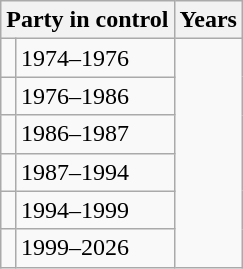<table class="wikitable">
<tr>
<th colspan=2>Party in control</th>
<th>Years</th>
</tr>
<tr>
<td></td>
<td>1974–1976</td>
</tr>
<tr>
<td></td>
<td>1976–1986</td>
</tr>
<tr>
<td></td>
<td>1986–1987</td>
</tr>
<tr>
<td></td>
<td>1987–1994</td>
</tr>
<tr>
<td></td>
<td>1994–1999</td>
</tr>
<tr>
<td></td>
<td>1999–2026</td>
</tr>
</table>
